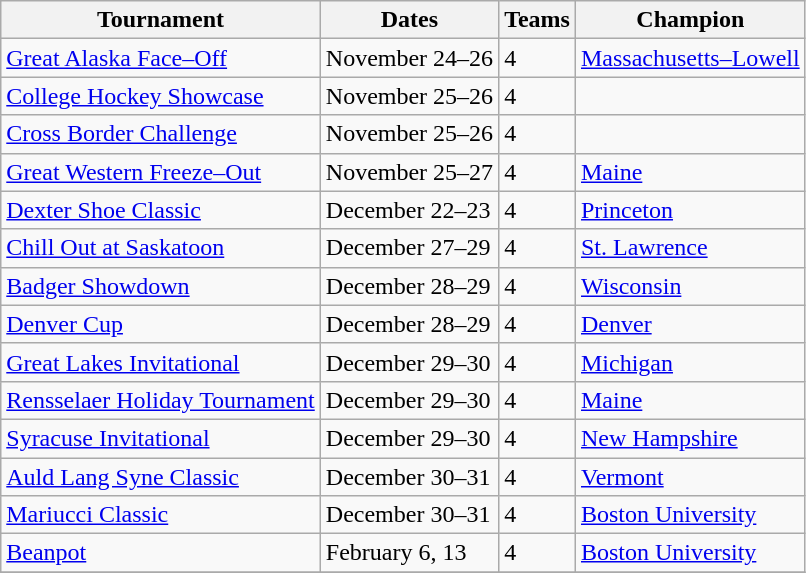<table class="wikitable">
<tr>
<th>Tournament</th>
<th>Dates</th>
<th>Teams</th>
<th>Champion</th>
</tr>
<tr>
<td><a href='#'>Great Alaska Face–Off</a></td>
<td>November 24–26</td>
<td>4</td>
<td><a href='#'>Massachusetts–Lowell</a></td>
</tr>
<tr>
<td><a href='#'>College Hockey Showcase</a></td>
<td>November 25–26</td>
<td>4</td>
<td></td>
</tr>
<tr>
<td><a href='#'>Cross Border Challenge</a></td>
<td>November 25–26</td>
<td>4</td>
<td></td>
</tr>
<tr>
<td><a href='#'>Great Western Freeze–Out</a></td>
<td>November 25–27</td>
<td>4</td>
<td><a href='#'>Maine</a></td>
</tr>
<tr>
<td><a href='#'>Dexter Shoe Classic</a></td>
<td>December 22–23</td>
<td>4</td>
<td><a href='#'>Princeton</a></td>
</tr>
<tr>
<td><a href='#'>Chill Out at Saskatoon</a></td>
<td>December 27–29</td>
<td>4</td>
<td><a href='#'>St. Lawrence</a></td>
</tr>
<tr>
<td><a href='#'>Badger Showdown</a></td>
<td>December 28–29</td>
<td>4</td>
<td><a href='#'>Wisconsin</a></td>
</tr>
<tr>
<td><a href='#'>Denver Cup</a></td>
<td>December 28–29</td>
<td>4</td>
<td><a href='#'>Denver</a></td>
</tr>
<tr>
<td><a href='#'>Great Lakes Invitational</a></td>
<td>December 29–30</td>
<td>4</td>
<td><a href='#'>Michigan</a></td>
</tr>
<tr>
<td><a href='#'>Rensselaer Holiday Tournament</a></td>
<td>December 29–30</td>
<td>4</td>
<td><a href='#'>Maine</a></td>
</tr>
<tr>
<td><a href='#'>Syracuse Invitational</a></td>
<td>December 29–30</td>
<td>4</td>
<td><a href='#'>New Hampshire</a></td>
</tr>
<tr>
<td><a href='#'>Auld Lang Syne Classic</a></td>
<td>December 30–31</td>
<td>4</td>
<td><a href='#'>Vermont</a></td>
</tr>
<tr>
<td><a href='#'>Mariucci Classic</a></td>
<td>December 30–31</td>
<td>4</td>
<td><a href='#'>Boston University</a></td>
</tr>
<tr>
<td><a href='#'>Beanpot</a></td>
<td>February 6, 13</td>
<td>4</td>
<td><a href='#'>Boston University</a></td>
</tr>
<tr>
</tr>
</table>
